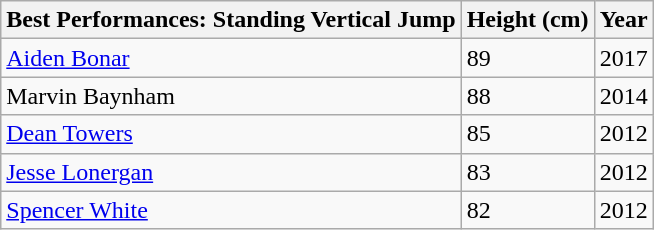<table class="wikitable">
<tr>
<th>Best Performances: Standing Vertical Jump</th>
<th>Height (cm)</th>
<th>Year</th>
</tr>
<tr>
<td><a href='#'>Aiden Bonar</a></td>
<td>89</td>
<td>2017</td>
</tr>
<tr>
<td>Marvin Baynham</td>
<td>88</td>
<td>2014</td>
</tr>
<tr>
<td><a href='#'>Dean Towers</a></td>
<td>85</td>
<td>2012</td>
</tr>
<tr>
<td><a href='#'>Jesse Lonergan</a></td>
<td>83</td>
<td>2012</td>
</tr>
<tr>
<td><a href='#'>Spencer White</a></td>
<td>82</td>
<td>2012</td>
</tr>
</table>
